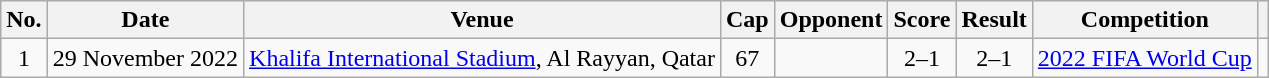<table class="wikitable">
<tr>
<th scope="col">No.</th>
<th scope="col">Date</th>
<th scope="col">Venue</th>
<th scope="col">Cap</th>
<th scope="col">Opponent</th>
<th scope="col">Score</th>
<th scope="col">Result</th>
<th scope="col">Competition</th>
<th scope="col" class="unsortable"></th>
</tr>
<tr>
<td style="text-align: center;">1</td>
<td>29 November 2022</td>
<td><a href='#'>Khalifa International Stadium</a>, Al Rayyan, Qatar</td>
<td style="text-align: center;">67</td>
<td></td>
<td style="text-align: center;">2–1</td>
<td style="text-align: center;">2–1</td>
<td><a href='#'>2022 FIFA World Cup</a></td>
<td style="text-align: center;"></td>
</tr>
</table>
